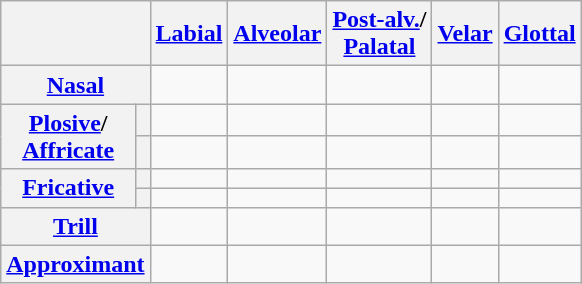<table class="wikitable" style="text-align:center;">
<tr>
<th colspan="2"></th>
<th><a href='#'>Labial</a></th>
<th><a href='#'>Alveolar</a></th>
<th><a href='#'>Post-alv.</a>/<br><a href='#'>Palatal</a></th>
<th><a href='#'>Velar</a></th>
<th><a href='#'>Glottal</a></th>
</tr>
<tr>
<th colspan="2"><a href='#'>Nasal</a></th>
<td></td>
<td></td>
<td></td>
<td></td>
<td></td>
</tr>
<tr>
<th rowspan="2"><a href='#'>Plosive</a>/<br><a href='#'>Affricate</a></th>
<th></th>
<td></td>
<td></td>
<td></td>
<td></td>
<td></td>
</tr>
<tr>
<th></th>
<td></td>
<td></td>
<td></td>
<td></td>
<td></td>
</tr>
<tr>
<th rowspan="2"><a href='#'>Fricative</a></th>
<th></th>
<td></td>
<td></td>
<td></td>
<td></td>
<td></td>
</tr>
<tr>
<th></th>
<td></td>
<td></td>
<td></td>
<td></td>
<td></td>
</tr>
<tr>
<th colspan="2"><a href='#'>Trill</a></th>
<td></td>
<td></td>
<td></td>
<td></td>
<td></td>
</tr>
<tr>
<th colspan="2"><a href='#'>Approximant</a></th>
<td></td>
<td></td>
<td></td>
<td></td>
<td></td>
</tr>
</table>
